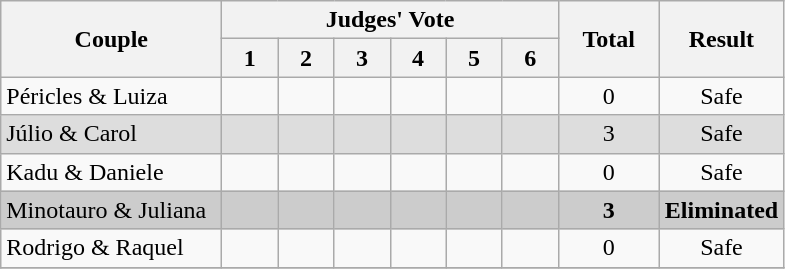<table class="wikitable" style="text-align:center;">
<tr>
<th rowspan=2 width="140">Couple</th>
<th colspan=6 width="180">Judges' Vote</th>
<th rowspan=2 width="060">Total</th>
<th rowspan=2 width="060">Result</th>
</tr>
<tr>
<th width="30">1</th>
<th width="30">2</th>
<th width="30">3</th>
<th width="30">4</th>
<th width="30">5</th>
<th width="30">6</th>
</tr>
<tr>
<td align="left">Péricles & Luiza</td>
<td></td>
<td></td>
<td></td>
<td></td>
<td></td>
<td></td>
<td>0</td>
<td>Safe</td>
</tr>
<tr bgcolor="DDDDDD">
<td align="left">Júlio & Carol</td>
<td></td>
<td></td>
<td></td>
<td></td>
<td></td>
<td></td>
<td>3</td>
<td>Safe</td>
</tr>
<tr>
<td align="left">Kadu & Daniele</td>
<td></td>
<td></td>
<td></td>
<td></td>
<td></td>
<td></td>
<td>0</td>
<td>Safe</td>
</tr>
<tr bgcolor="CCCCCC">
<td align="left">Minotauro & Juliana</td>
<td></td>
<td></td>
<td></td>
<td></td>
<td></td>
<td></td>
<td><strong>3</strong></td>
<td><strong>Eliminated</strong></td>
</tr>
<tr>
<td align="left">Rodrigo & Raquel</td>
<td></td>
<td></td>
<td></td>
<td></td>
<td></td>
<td></td>
<td>0</td>
<td>Safe</td>
</tr>
<tr>
</tr>
</table>
